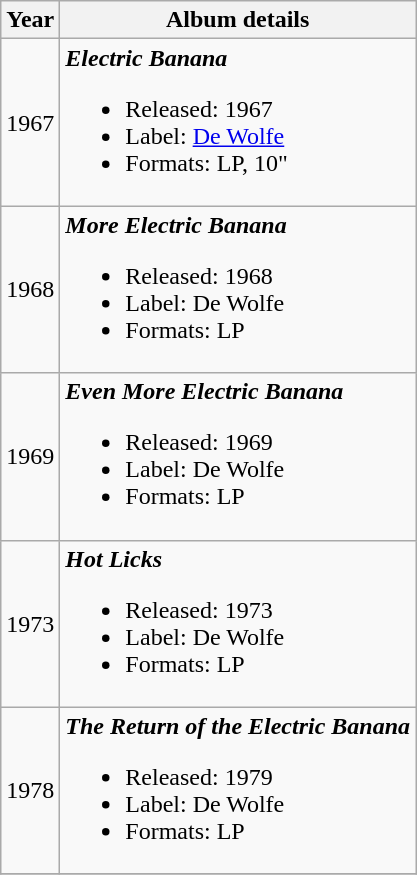<table class="wikitable">
<tr>
<th>Year</th>
<th>Album details</th>
</tr>
<tr>
<td>1967</td>
<td><strong><em>Electric Banana</em></strong> <br><ul><li>Released: 1967</li><li>Label: <a href='#'>De Wolfe</a> </li><li>Formats: LP, 10"</li></ul></td>
</tr>
<tr>
<td>1968</td>
<td><strong><em>More Electric Banana</em></strong><br><ul><li>Released: 1968</li><li>Label: De Wolfe </li><li>Formats: LP</li></ul></td>
</tr>
<tr>
<td>1969</td>
<td><strong><em>Even More Electric Banana</em></strong><br><ul><li>Released: 1969</li><li>Label: De Wolfe </li><li>Formats: LP</li></ul></td>
</tr>
<tr>
<td>1973</td>
<td><strong><em>Hot Licks</em></strong><br><ul><li>Released: 1973</li><li>Label: De Wolfe </li><li>Formats: LP</li></ul></td>
</tr>
<tr>
<td>1978</td>
<td><strong><em>The Return of the Electric Banana</em></strong><br><ul><li>Released: 1979</li><li>Label: De Wolfe </li><li>Formats: LP</li></ul></td>
</tr>
<tr>
</tr>
</table>
